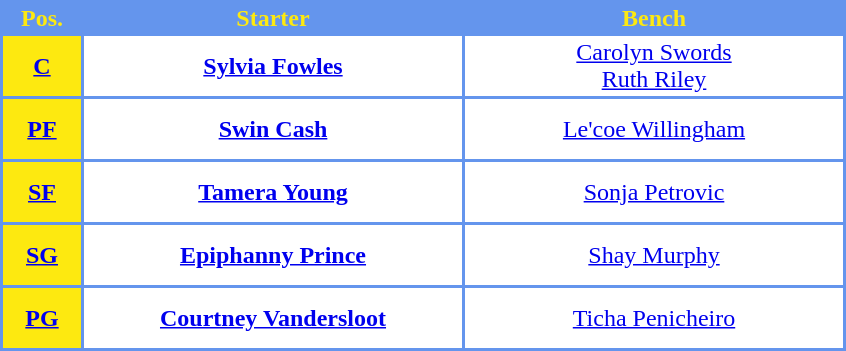<table style="text-align: center; background:#6495ED; color:#FDE910">
<tr>
<th width="50">Pos.</th>
<th width="250">Starter</th>
<th width="250">Bench</th>
</tr>
<tr style="height:40px; background:white; color:#FFCC00">
<th style="background:#FDE910"><a href='#'><span>C</span></a></th>
<td><strong><a href='#'>Sylvia Fowles</a></strong></td>
<td><a href='#'>Carolyn Swords</a><br><a href='#'>Ruth Riley</a></td>
</tr>
<tr style="height:40px; background:white; color:#FFCC00">
<th style="background:#FDE910"><a href='#'><span>PF</span></a></th>
<td><strong><a href='#'>Swin Cash</a></strong></td>
<td><a href='#'>Le'coe Willingham</a></td>
</tr>
<tr style="height:40px; background:white; color:#FFCC00">
<th style="background:#FDE910"><a href='#'><span>SF</span></a></th>
<td><strong><a href='#'>Tamera Young</a></strong></td>
<td><a href='#'>Sonja Petrovic</a></td>
</tr>
<tr style="height:40px; background:white; color:#092C57">
<th style="background:#FDE910"><a href='#'><span>SG</span></a></th>
<td><strong><a href='#'>Epiphanny Prince</a></strong></td>
<td><a href='#'>Shay Murphy</a></td>
</tr>
<tr style="height:40px; background:white; color:#FFCC00">
<th style="background:#FDE910"><a href='#'><span>PG</span></a></th>
<td><strong><a href='#'>Courtney Vandersloot</a></strong></td>
<td><a href='#'>Ticha Penicheiro</a></td>
</tr>
</table>
